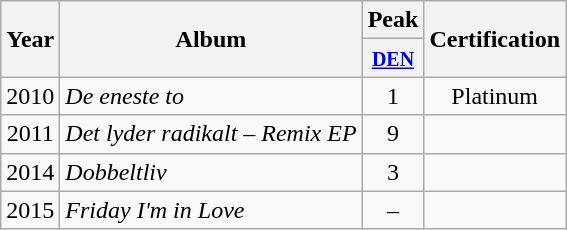<table class="wikitable">
<tr>
<th width="20" rowspan="2" style="text-align:center;">Year</th>
<th rowspan="2">Album</th>
<th colspan="1">Peak</th>
<th rowspan="2">Certification</th>
</tr>
<tr>
<th align="center"><a href='#'><small>DEN</small></a><br></th>
</tr>
<tr>
<td align="center">2010</td>
<td><em>De eneste to</em></td>
<td align="center">1</td>
<td align="center">Platinum</td>
</tr>
<tr>
<td align="center">2011</td>
<td><em>Det lyder radikalt – Remix EP</em></td>
<td align="center">9</td>
<td align="center"></td>
</tr>
<tr>
<td align="center">2014</td>
<td><em>Dobbeltliv</em></td>
<td align="center">3</td>
<td align="center"></td>
</tr>
<tr>
<td align="center">2015</td>
<td><em>Friday I'm in Love</em></td>
<td align="center">–</td>
<td align="center"></td>
</tr>
</table>
